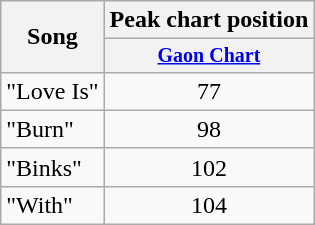<table class="wikitable" style="text-align:center;">
<tr>
<th rowspan="2">Song</th>
<th colspan="9">Peak chart position</th>
</tr>
<tr style="font-size:smaller;">
<th><a href='#'>Gaon Chart</a></th>
</tr>
<tr>
<td align="left">"Love Is"</td>
<td>77</td>
</tr>
<tr>
<td align="left">"Burn"</td>
<td>98</td>
</tr>
<tr>
<td align="left">"Binks"</td>
<td>102</td>
</tr>
<tr>
<td align="left">"With"</td>
<td>104</td>
</tr>
</table>
